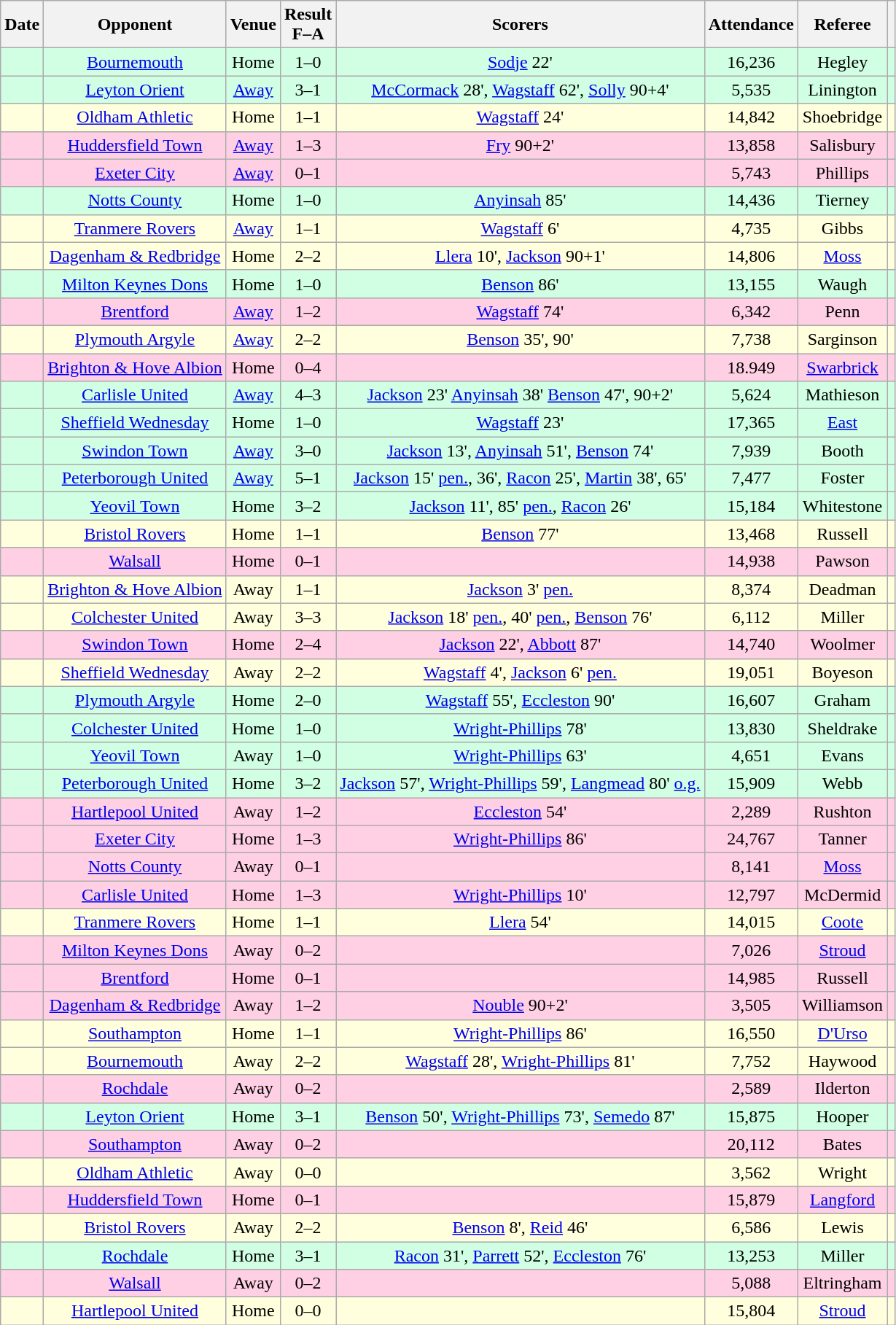<table class="wikitable sortable" style="text-align:center">
<tr>
<th>Date</th>
<th>Opponent</th>
<th>Venue</th>
<th>Result<br>F–A</th>
<th class="unsortable">Scorers</th>
<th>Attendance</th>
<th class="unsortable">Referee</th>
<th class="unsortable"></th>
</tr>
<tr bgcolor="#d0ffe3">
<td></td>
<td><a href='#'>Bournemouth</a></td>
<td>Home</td>
<td>1–0</td>
<td><a href='#'>Sodje</a> 22'</td>
<td>16,236</td>
<td>Hegley</td>
<td></td>
</tr>
<tr bgcolor="#d0ffe3">
<td></td>
<td><a href='#'>Leyton Orient</a></td>
<td><a href='#'>Away</a></td>
<td>3–1</td>
<td><a href='#'>McCormack</a> 28', <a href='#'>Wagstaff</a> 62', <a href='#'>Solly</a> 90+4'</td>
<td>5,535</td>
<td>Linington</td>
<td></td>
</tr>
<tr bgcolor="#ffffdd">
<td></td>
<td><a href='#'>Oldham Athletic</a></td>
<td>Home</td>
<td>1–1</td>
<td><a href='#'>Wagstaff</a> 24'</td>
<td>14,842</td>
<td>Shoebridge</td>
<td></td>
</tr>
<tr bgcolor="#ffd0e3">
<td></td>
<td><a href='#'>Huddersfield Town</a></td>
<td><a href='#'>Away</a></td>
<td>1–3</td>
<td><a href='#'>Fry</a> 90+2'</td>
<td>13,858</td>
<td>Salisbury</td>
<td></td>
</tr>
<tr bgcolor="#ffd0e3">
<td></td>
<td><a href='#'>Exeter City</a></td>
<td><a href='#'>Away</a></td>
<td>0–1</td>
<td></td>
<td>5,743</td>
<td>Phillips</td>
<td></td>
</tr>
<tr bgcolor="#d0ffe3">
<td></td>
<td><a href='#'>Notts County</a></td>
<td>Home</td>
<td>1–0</td>
<td><a href='#'>Anyinsah</a> 85'</td>
<td>14,436</td>
<td>Tierney</td>
<td></td>
</tr>
<tr bgcolor="#ffffdd">
<td></td>
<td><a href='#'>Tranmere Rovers</a></td>
<td><a href='#'>Away</a></td>
<td>1–1</td>
<td><a href='#'>Wagstaff</a> 6'</td>
<td>4,735</td>
<td>Gibbs</td>
<td></td>
</tr>
<tr bgcolor="#ffffdd">
<td></td>
<td><a href='#'>Dagenham & Redbridge</a></td>
<td>Home</td>
<td>2–2</td>
<td><a href='#'>Llera</a> 10', <a href='#'>Jackson</a> 90+1'</td>
<td>14,806</td>
<td><a href='#'>Moss</a></td>
<td></td>
</tr>
<tr bgcolor="#d0ffe3">
<td></td>
<td><a href='#'>Milton Keynes Dons</a></td>
<td>Home</td>
<td>1–0</td>
<td><a href='#'>Benson</a> 86'</td>
<td>13,155</td>
<td>Waugh</td>
<td></td>
</tr>
<tr bgcolor="#ffd0e3">
<td></td>
<td><a href='#'>Brentford</a></td>
<td><a href='#'>Away</a></td>
<td>1–2</td>
<td><a href='#'>Wagstaff</a> 74'</td>
<td>6,342</td>
<td>Penn</td>
<td></td>
</tr>
<tr bgcolor="#ffffdd">
<td></td>
<td><a href='#'>Plymouth Argyle</a></td>
<td><a href='#'>Away</a></td>
<td>2–2</td>
<td><a href='#'>Benson</a> 35', 90'</td>
<td>7,738</td>
<td>Sarginson</td>
<td></td>
</tr>
<tr bgcolor="#ffd0e3">
<td></td>
<td><a href='#'>Brighton & Hove Albion</a></td>
<td>Home</td>
<td>0–4</td>
<td></td>
<td>18.949</td>
<td><a href='#'>Swarbrick</a></td>
<td></td>
</tr>
<tr bgcolor="#d0ffe3">
<td></td>
<td><a href='#'>Carlisle United</a></td>
<td><a href='#'>Away</a></td>
<td>4–3</td>
<td><a href='#'>Jackson</a> 23' <a href='#'>Anyinsah</a> 38' <a href='#'>Benson</a> 47', 90+2'</td>
<td>5,624</td>
<td>Mathieson</td>
<td></td>
</tr>
<tr bgcolor="#d0ffe3">
<td></td>
<td><a href='#'>Sheffield Wednesday</a></td>
<td>Home</td>
<td>1–0</td>
<td><a href='#'>Wagstaff</a> 23'</td>
<td>17,365</td>
<td><a href='#'>East</a></td>
<td></td>
</tr>
<tr bgcolor="#d0ffe3">
<td></td>
<td><a href='#'>Swindon Town</a></td>
<td><a href='#'>Away</a></td>
<td>3–0</td>
<td><a href='#'>Jackson</a> 13', <a href='#'>Anyinsah</a> 51', <a href='#'>Benson</a> 74'</td>
<td>7,939</td>
<td>Booth</td>
<td></td>
</tr>
<tr bgcolor="#d0ffe3">
<td></td>
<td><a href='#'>Peterborough United</a></td>
<td><a href='#'>Away</a></td>
<td>5–1</td>
<td><a href='#'>Jackson</a> 15' <a href='#'>pen.</a>, 36', <a href='#'>Racon</a> 25', <a href='#'>Martin</a> 38', 65'</td>
<td>7,477</td>
<td>Foster</td>
<td></td>
</tr>
<tr bgcolor="#d0ffe3">
<td></td>
<td><a href='#'>Yeovil Town</a></td>
<td>Home</td>
<td>3–2</td>
<td><a href='#'>Jackson</a> 11', 85' <a href='#'>pen.</a>, <a href='#'>Racon</a> 26'</td>
<td>15,184</td>
<td>Whitestone</td>
<td></td>
</tr>
<tr bgcolor="#ffffdd">
<td></td>
<td><a href='#'>Bristol Rovers</a></td>
<td>Home</td>
<td>1–1</td>
<td><a href='#'>Benson</a> 77'</td>
<td>13,468</td>
<td>Russell</td>
<td></td>
</tr>
<tr bgcolor="#ffd0e3">
<td></td>
<td><a href='#'>Walsall</a></td>
<td>Home</td>
<td>0–1</td>
<td></td>
<td>14,938</td>
<td>Pawson</td>
<td></td>
</tr>
<tr bgcolor="#ffffdd">
<td></td>
<td><a href='#'>Brighton & Hove Albion</a></td>
<td>Away</td>
<td>1–1</td>
<td><a href='#'>Jackson</a> 3' <a href='#'>pen.</a></td>
<td>8,374</td>
<td>Deadman</td>
<td></td>
</tr>
<tr bgcolor="#ffffdd">
<td></td>
<td><a href='#'>Colchester United</a></td>
<td>Away</td>
<td>3–3</td>
<td><a href='#'>Jackson</a> 18' <a href='#'>pen.</a>, 40' <a href='#'>pen.</a>, <a href='#'>Benson</a> 76'</td>
<td>6,112</td>
<td>Miller</td>
<td></td>
</tr>
<tr bgcolor="#ffd0e3">
<td></td>
<td><a href='#'>Swindon Town</a></td>
<td>Home</td>
<td>2–4</td>
<td><a href='#'>Jackson</a> 22', <a href='#'>Abbott</a> 87'</td>
<td>14,740</td>
<td>Woolmer</td>
<td></td>
</tr>
<tr bgcolor="#ffffdd">
<td></td>
<td><a href='#'>Sheffield Wednesday</a></td>
<td>Away</td>
<td>2–2</td>
<td><a href='#'>Wagstaff</a> 4', <a href='#'>Jackson</a> 6' <a href='#'>pen.</a></td>
<td>19,051</td>
<td>Boyeson</td>
<td></td>
</tr>
<tr bgcolor="#d0ffe3">
<td></td>
<td><a href='#'>Plymouth Argyle</a></td>
<td>Home</td>
<td>2–0</td>
<td><a href='#'>Wagstaff</a> 55', <a href='#'>Eccleston</a> 90'</td>
<td>16,607</td>
<td>Graham</td>
<td></td>
</tr>
<tr bgcolor="#d0ffe3">
<td></td>
<td><a href='#'>Colchester United</a></td>
<td>Home</td>
<td>1–0</td>
<td><a href='#'>Wright-Phillips</a> 78'</td>
<td>13,830</td>
<td>Sheldrake</td>
<td></td>
</tr>
<tr bgcolor="#d0ffe3">
<td></td>
<td><a href='#'>Yeovil Town</a></td>
<td>Away</td>
<td>1–0</td>
<td><a href='#'>Wright-Phillips</a> 63'</td>
<td>4,651</td>
<td>Evans</td>
<td></td>
</tr>
<tr bgcolor="#d0ffe3">
<td></td>
<td><a href='#'>Peterborough United</a></td>
<td>Home</td>
<td>3–2</td>
<td><a href='#'>Jackson</a> 57', <a href='#'>Wright-Phillips</a> 59', <a href='#'>Langmead</a> 80' <a href='#'>o.g.</a></td>
<td>15,909</td>
<td>Webb</td>
<td></td>
</tr>
<tr bgcolor="#ffd0e3">
<td></td>
<td><a href='#'>Hartlepool United</a></td>
<td>Away</td>
<td>1–2</td>
<td><a href='#'>Eccleston</a> 54'</td>
<td>2,289</td>
<td>Rushton</td>
<td></td>
</tr>
<tr bgcolor="#ffd0e3">
<td></td>
<td><a href='#'>Exeter City</a></td>
<td>Home</td>
<td>1–3</td>
<td><a href='#'>Wright-Phillips</a> 86'</td>
<td>24,767</td>
<td>Tanner</td>
<td></td>
</tr>
<tr bgcolor="#ffd0e3">
<td></td>
<td><a href='#'>Notts County</a></td>
<td>Away</td>
<td>0–1</td>
<td></td>
<td>8,141</td>
<td><a href='#'>Moss</a></td>
<td></td>
</tr>
<tr bgcolor="#ffd0e3">
<td></td>
<td><a href='#'>Carlisle United</a></td>
<td>Home</td>
<td>1–3</td>
<td><a href='#'>Wright-Phillips</a> 10'</td>
<td>12,797</td>
<td>McDermid</td>
<td></td>
</tr>
<tr bgcolor="#ffffdd">
<td></td>
<td><a href='#'>Tranmere Rovers</a></td>
<td>Home</td>
<td>1–1</td>
<td><a href='#'>Llera</a> 54'</td>
<td>14,015</td>
<td><a href='#'>Coote</a></td>
<td></td>
</tr>
<tr bgcolor="#ffd0e3">
<td></td>
<td><a href='#'>Milton Keynes Dons</a></td>
<td>Away</td>
<td>0–2</td>
<td></td>
<td>7,026</td>
<td><a href='#'>Stroud</a></td>
<td></td>
</tr>
<tr bgcolor="#ffd0e3">
<td></td>
<td><a href='#'>Brentford</a></td>
<td>Home</td>
<td>0–1</td>
<td></td>
<td>14,985</td>
<td>Russell</td>
<td></td>
</tr>
<tr bgcolor="#ffd0e3">
<td></td>
<td><a href='#'>Dagenham & Redbridge</a></td>
<td>Away</td>
<td>1–2</td>
<td><a href='#'>Nouble</a> 90+2'</td>
<td>3,505</td>
<td>Williamson</td>
<td></td>
</tr>
<tr bgcolor="#ffffdd">
<td></td>
<td><a href='#'>Southampton</a></td>
<td>Home</td>
<td>1–1</td>
<td><a href='#'>Wright-Phillips</a> 86'</td>
<td>16,550</td>
<td><a href='#'>D'Urso</a></td>
<td></td>
</tr>
<tr bgcolor="#ffffdd">
<td></td>
<td><a href='#'>Bournemouth</a></td>
<td>Away</td>
<td>2–2</td>
<td><a href='#'>Wagstaff</a> 28', <a href='#'>Wright-Phillips</a> 81'</td>
<td>7,752</td>
<td>Haywood</td>
<td></td>
</tr>
<tr bgcolor="#ffd0e3">
<td></td>
<td><a href='#'>Rochdale</a></td>
<td>Away</td>
<td>0–2</td>
<td></td>
<td>2,589</td>
<td>Ilderton</td>
<td></td>
</tr>
<tr bgcolor="#d0ffe3">
<td></td>
<td><a href='#'>Leyton Orient</a></td>
<td>Home</td>
<td>3–1</td>
<td><a href='#'>Benson</a> 50', <a href='#'>Wright-Phillips</a> 73', <a href='#'>Semedo</a> 87'</td>
<td>15,875</td>
<td>Hooper</td>
<td></td>
</tr>
<tr bgcolor="#ffd0e3">
<td></td>
<td><a href='#'>Southampton</a></td>
<td>Away</td>
<td>0–2</td>
<td></td>
<td>20,112</td>
<td>Bates</td>
<td></td>
</tr>
<tr bgcolor="#ffffdd">
<td></td>
<td><a href='#'>Oldham Athletic</a></td>
<td>Away</td>
<td>0–0</td>
<td></td>
<td>3,562</td>
<td>Wright</td>
<td></td>
</tr>
<tr bgcolor="#ffd0e3">
<td></td>
<td><a href='#'>Huddersfield Town</a></td>
<td>Home</td>
<td>0–1</td>
<td></td>
<td>15,879</td>
<td><a href='#'>Langford</a></td>
<td></td>
</tr>
<tr bgcolor="#ffffdd">
<td></td>
<td><a href='#'>Bristol Rovers</a></td>
<td>Away</td>
<td>2–2</td>
<td><a href='#'>Benson</a> 8', <a href='#'>Reid</a> 46'</td>
<td>6,586</td>
<td>Lewis</td>
<td></td>
</tr>
<tr bgcolor="#d0ffe3">
<td></td>
<td><a href='#'>Rochdale</a></td>
<td>Home</td>
<td>3–1</td>
<td><a href='#'>Racon</a> 31', <a href='#'>Parrett</a> 52', <a href='#'>Eccleston</a> 76'</td>
<td>13,253</td>
<td>Miller</td>
<td></td>
</tr>
<tr bgcolor="#ffd0e3">
<td></td>
<td><a href='#'>Walsall</a></td>
<td>Away</td>
<td>0–2</td>
<td></td>
<td>5,088</td>
<td>Eltringham</td>
<td></td>
</tr>
<tr bgcolor="#ffffdd">
<td></td>
<td><a href='#'>Hartlepool United</a></td>
<td>Home</td>
<td>0–0</td>
<td></td>
<td>15,804</td>
<td><a href='#'>Stroud</a></td>
<td></td>
</tr>
</table>
